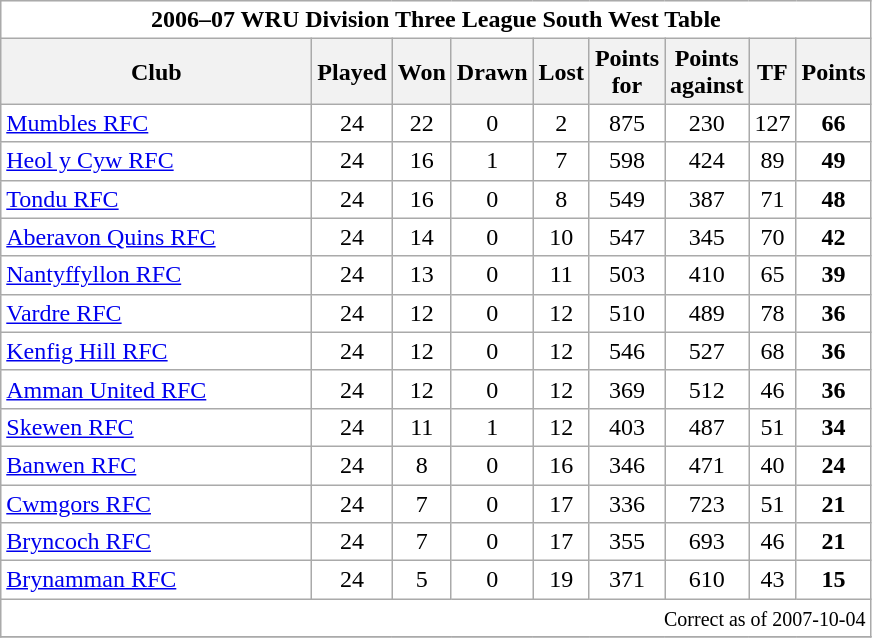<table class="wikitable" style="float:left; margin-right:15px; text-align: center;">
<tr>
<td colspan="10" bgcolor="#FFFFFF" cellpadding="0" cellspacing="0"><strong>2006–07 WRU Division Three League South West Table</strong></td>
</tr>
<tr>
<th bgcolor="#efefef" width="200">Club</th>
<th bgcolor="#efefef" width="20">Played</th>
<th bgcolor="#efefef" width="20">Won</th>
<th bgcolor="#efefef" width="20">Drawn</th>
<th bgcolor="#efefef" width="20">Lost</th>
<th bgcolor="#efefef" width="20">Points for</th>
<th bgcolor="#efefef" width="20">Points against</th>
<th bgcolor="#efefef" width="20">TF</th>
<th bgcolor="#efefef" width="20">Points</th>
</tr>
<tr bgcolor=#ffffff align=center>
<td align=left><a href='#'>Mumbles RFC</a></td>
<td>24</td>
<td>22</td>
<td>0</td>
<td>2</td>
<td>875</td>
<td>230</td>
<td>127</td>
<td><strong>66</strong></td>
</tr>
<tr bgcolor=#ffffff align=center>
<td align=left><a href='#'>Heol y Cyw RFC</a></td>
<td>24</td>
<td>16</td>
<td>1</td>
<td>7</td>
<td>598</td>
<td>424</td>
<td>89</td>
<td><strong>49</strong></td>
</tr>
<tr bgcolor=#ffffff align=center>
<td align=left><a href='#'>Tondu RFC</a></td>
<td>24</td>
<td>16</td>
<td>0</td>
<td>8</td>
<td>549</td>
<td>387</td>
<td>71</td>
<td><strong>48</strong></td>
</tr>
<tr bgcolor=#ffffff align=center>
<td align=left><a href='#'>Aberavon Quins RFC</a></td>
<td>24</td>
<td>14</td>
<td>0</td>
<td>10</td>
<td>547</td>
<td>345</td>
<td>70</td>
<td><strong>42</strong></td>
</tr>
<tr bgcolor=#ffffff align=center>
<td align=left><a href='#'>Nantyffyllon RFC</a></td>
<td>24</td>
<td>13</td>
<td>0</td>
<td>11</td>
<td>503</td>
<td>410</td>
<td>65</td>
<td><strong>39</strong></td>
</tr>
<tr bgcolor=#ffffff align=center>
<td align=left><a href='#'>Vardre RFC</a></td>
<td>24</td>
<td>12</td>
<td>0</td>
<td>12</td>
<td>510</td>
<td>489</td>
<td>78</td>
<td><strong>36</strong></td>
</tr>
<tr bgcolor=#ffffff align=center>
<td align=left><a href='#'>Kenfig Hill RFC</a></td>
<td>24</td>
<td>12</td>
<td>0</td>
<td>12</td>
<td>546</td>
<td>527</td>
<td>68</td>
<td><strong>36</strong></td>
</tr>
<tr bgcolor=#ffffff align=center>
<td align=left><a href='#'>Amman United RFC</a></td>
<td>24</td>
<td>12</td>
<td>0</td>
<td>12</td>
<td>369</td>
<td>512</td>
<td>46</td>
<td><strong>36</strong></td>
</tr>
<tr bgcolor=#ffffff align=center>
<td align=left><a href='#'>Skewen RFC</a></td>
<td>24</td>
<td>11</td>
<td>1</td>
<td>12</td>
<td>403</td>
<td>487</td>
<td>51</td>
<td><strong>34</strong></td>
</tr>
<tr bgcolor=#ffffff align=center>
<td align=left><a href='#'>Banwen RFC</a></td>
<td>24</td>
<td>8</td>
<td>0</td>
<td>16</td>
<td>346</td>
<td>471</td>
<td>40</td>
<td><strong>24</strong></td>
</tr>
<tr bgcolor=#ffffff align=center>
<td align=left><a href='#'>Cwmgors RFC</a></td>
<td>24</td>
<td>7</td>
<td>0</td>
<td>17</td>
<td>336</td>
<td>723</td>
<td>51</td>
<td><strong>21</strong></td>
</tr>
<tr bgcolor=#ffffff align=center>
<td align=left><a href='#'>Bryncoch RFC</a></td>
<td>24</td>
<td>7</td>
<td>0</td>
<td>17</td>
<td>355</td>
<td>693</td>
<td>46</td>
<td><strong>21</strong></td>
</tr>
<tr bgcolor=#ffffff align=center>
<td align=left><a href='#'>Brynamman RFC</a></td>
<td>24</td>
<td>5</td>
<td>0</td>
<td>19</td>
<td>371</td>
<td>610</td>
<td>43</td>
<td><strong>15</strong></td>
</tr>
<tr>
<td colspan="10" align="right" bgcolor="#FFFFFF" cellpadding="0" cellspacing="0"><small>Correct as of 2007-10-04</small></td>
</tr>
<tr>
</tr>
</table>
